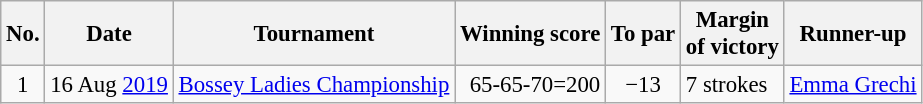<table class="wikitable" style="font-size:95%;">
<tr>
<th>No.</th>
<th>Date</th>
<th>Tournament</th>
<th>Winning score</th>
<th>To par</th>
<th>Margin<br>of victory</th>
<th>Runner-up</th>
</tr>
<tr>
<td align=center>1</td>
<td align=right>16 Aug <a href='#'>2019</a></td>
<td><a href='#'>Bossey Ladies Championship</a></td>
<td align=right>65-65-70=200</td>
<td align=center>−13</td>
<td>7 strokes</td>
<td> <a href='#'>Emma Grechi</a></td>
</tr>
</table>
